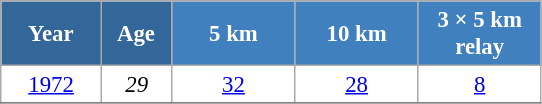<table class="wikitable" style="font-size:95%; text-align:center; border:grey solid 1px; border-collapse:collapse; background:#ffffff;">
<tr>
<th style="background-color:#369; color:white; width:60px;"> Year </th>
<th style="background-color:#369; color:white; width:40px;"> Age </th>
<th style="background-color:#4180be; color:white; width:75px;"> 5 km </th>
<th style="background-color:#4180be; color:white; width:75px;"> 10 km </th>
<th style="background-color:#4180be; color:white; width:75px;"> 3 × 5 km <br> relay </th>
</tr>
<tr>
<td><a href='#'>1972</a></td>
<td><em>29</em></td>
<td><a href='#'>32</a></td>
<td><a href='#'>28</a></td>
<td><a href='#'>8</a></td>
</tr>
<tr>
</tr>
</table>
